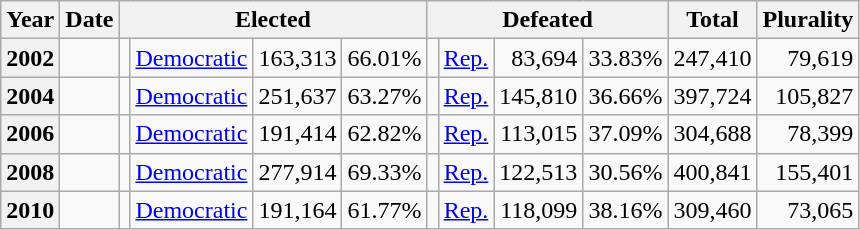<table class=wikitable>
<tr>
<th>Year</th>
<th>Date</th>
<th ! colspan="4">Elected</th>
<th ! colspan="4">Defeated</th>
<th>Total</th>
<th>Plurality</th>
</tr>
<tr>
<th valign="top">2002</th>
<td valign="top"></td>
<td valign="top"></td>
<td valign="top" ><a href='#'>Democratic</a></td>
<td valign="top" align="right">163,313</td>
<td valign="top" align="right">66.01%</td>
<td valign="top"></td>
<td valign="top" ><a href='#'>Rep.</a></td>
<td valign="top" align="right">83,694</td>
<td valign="top" align="right">33.83%</td>
<td valign="top" align="right">247,410</td>
<td valign="top" align="right">79,619</td>
</tr>
<tr>
<th valign="top">2004</th>
<td valign="top"></td>
<td valign="top"></td>
<td valign="top" ><a href='#'>Democratic</a></td>
<td valign="top" align="right">251,637</td>
<td valign="top" align="right">63.27%</td>
<td valign="top"></td>
<td valign="top" ><a href='#'>Rep.</a></td>
<td valign="top" align="right">145,810</td>
<td valign="top" align="right">36.66%</td>
<td valign="top" align="right">397,724</td>
<td valign="top" align="right">105,827</td>
</tr>
<tr>
<th valign="top">2006</th>
<td valign="top"></td>
<td valign="top"></td>
<td valign="top" ><a href='#'>Democratic</a></td>
<td valign="top" align="right">191,414</td>
<td valign="top" align="right">62.82%</td>
<td valign="top"></td>
<td valign="top" ><a href='#'>Rep.</a></td>
<td valign="top" align="right">113,015</td>
<td valign="top" align="right">37.09%</td>
<td valign="top" align="right">304,688</td>
<td valign="top" align="right">78,399</td>
</tr>
<tr>
<th valign="top">2008</th>
<td valign="top"></td>
<td valign="top"></td>
<td valign="top" ><a href='#'>Democratic</a></td>
<td valign="top" align="right">277,914</td>
<td valign="top" align="right">69.33%</td>
<td valign="top"></td>
<td valign="top" ><a href='#'>Rep.</a></td>
<td valign="top" align="right">122,513</td>
<td valign="top" align="right">30.56%</td>
<td valign="top" align="right">400,841</td>
<td valign="top" align="right">155,401</td>
</tr>
<tr>
<th valign="top">2010</th>
<td valign="top"></td>
<td valign="top"></td>
<td valign="top" ><a href='#'>Democratic</a></td>
<td valign="top" align="right">191,164</td>
<td valign="top" align="right">61.77%</td>
<td valign="top"></td>
<td valign="top" ><a href='#'>Rep.</a></td>
<td valign="top" align="right">118,099</td>
<td valign="top" align="right">38.16%</td>
<td valign="top" align="right">309,460</td>
<td valign="top" align="right">73,065</td>
</tr>
</table>
